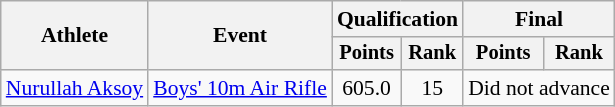<table class="wikitable" style="font-size:90%;">
<tr>
<th rowspan=2>Athlete</th>
<th rowspan=2>Event</th>
<th colspan=2>Qualification</th>
<th colspan=2>Final</th>
</tr>
<tr style="font-size:95%">
<th>Points</th>
<th>Rank</th>
<th>Points</th>
<th>Rank</th>
</tr>
<tr align=center>
<td align=left><a href='#'>Nurullah Aksoy</a></td>
<td align=left><a href='#'>Boys' 10m Air Rifle</a></td>
<td>605.0</td>
<td>15</td>
<td colspan=2>Did not advance</td>
</tr>
</table>
